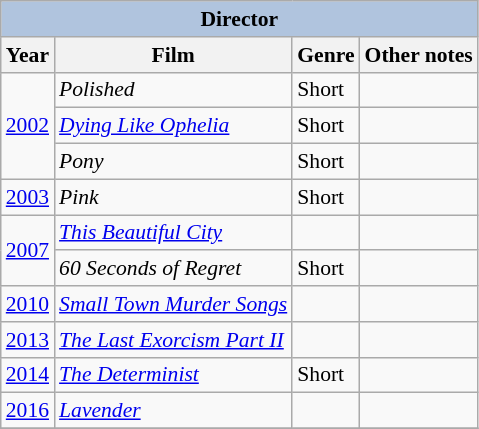<table class="wikitable" style="font-size: 90%;">
<tr>
<th colspan="4" style="background: LightSteelBlue;">Director</th>
</tr>
<tr>
<th>Year</th>
<th>Film</th>
<th>Genre</th>
<th>Other notes</th>
</tr>
<tr>
<td rowspan="3"><a href='#'>2002</a></td>
<td><em>Polished</em></td>
<td>Short</td>
<td></td>
</tr>
<tr>
<td><em><a href='#'>Dying Like Ophelia</a></em></td>
<td>Short</td>
<td></td>
</tr>
<tr>
<td><em>Pony</em></td>
<td>Short</td>
<td></td>
</tr>
<tr>
<td><a href='#'>2003</a></td>
<td><em>Pink</em></td>
<td>Short</td>
<td></td>
</tr>
<tr>
<td rowspan="2"><a href='#'>2007</a></td>
<td><em><a href='#'>This Beautiful City</a></em></td>
<td></td>
<td></td>
</tr>
<tr>
<td><em>60 Seconds of Regret</em></td>
<td>Short</td>
<td></td>
</tr>
<tr>
<td><a href='#'>2010</a></td>
<td><em><a href='#'>Small Town Murder Songs</a></em></td>
<td></td>
<td></td>
</tr>
<tr>
<td><a href='#'>2013</a></td>
<td><em><a href='#'>The Last Exorcism Part II</a></em></td>
<td></td>
<td></td>
</tr>
<tr>
<td><a href='#'>2014</a></td>
<td><em><a href='#'>The Determinist</a></em></td>
<td>Short</td>
<td></td>
</tr>
<tr>
<td><a href='#'>2016</a></td>
<td><em><a href='#'>Lavender</a></em></td>
<td></td>
<td></td>
</tr>
<tr>
</tr>
</table>
